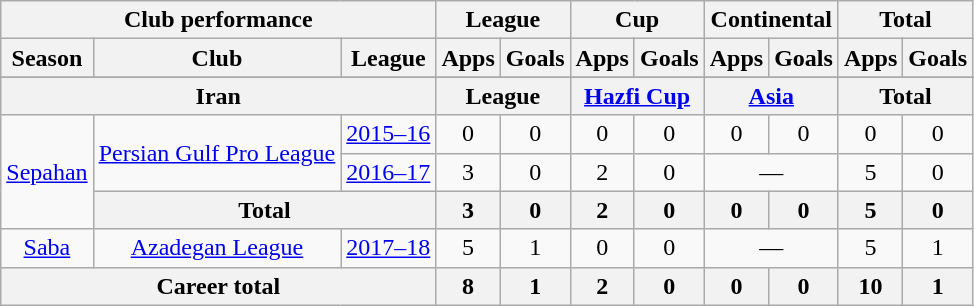<table class="wikitable" style="text-align:center">
<tr>
<th colspan=3>Club performance</th>
<th colspan=2>League</th>
<th colspan=2>Cup</th>
<th colspan=2>Continental</th>
<th colspan=2>Total</th>
</tr>
<tr>
<th>Season</th>
<th>Club</th>
<th>League</th>
<th>Apps</th>
<th>Goals</th>
<th>Apps</th>
<th>Goals</th>
<th>Apps</th>
<th>Goals</th>
<th>Apps</th>
<th>Goals</th>
</tr>
<tr>
</tr>
<tr>
<th colspan=3>Iran</th>
<th colspan=2>League</th>
<th colspan=2><a href='#'>Hazfi Cup</a></th>
<th colspan=2><a href='#'>Asia</a></th>
<th colspan=2>Total</th>
</tr>
<tr>
<td rowspan="3"><a href='#'>Sepahan</a></td>
<td rowspan="2"><a href='#'>Persian Gulf Pro League</a></td>
<td><a href='#'>2015–16</a></td>
<td>0</td>
<td>0</td>
<td>0</td>
<td>0</td>
<td>0</td>
<td>0</td>
<td>0</td>
<td>0</td>
</tr>
<tr>
<td><a href='#'>2016–17</a></td>
<td>3</td>
<td>0</td>
<td>2</td>
<td>0</td>
<td colspan="2">—</td>
<td>5</td>
<td>0</td>
</tr>
<tr>
<th colspan=2>Total</th>
<th>3</th>
<th>0</th>
<th>2</th>
<th>0</th>
<th>0</th>
<th>0</th>
<th>5</th>
<th>0</th>
</tr>
<tr>
<td><a href='#'>Saba</a></td>
<td><a href='#'>Azadegan League</a></td>
<td><a href='#'>2017–18</a></td>
<td>5</td>
<td>1</td>
<td>0</td>
<td>0</td>
<td colspan="2">—</td>
<td>5</td>
<td>1</td>
</tr>
<tr>
<th colspan=3>Career total</th>
<th>8</th>
<th>1</th>
<th>2</th>
<th>0</th>
<th>0</th>
<th>0</th>
<th>10</th>
<th>1</th>
</tr>
</table>
